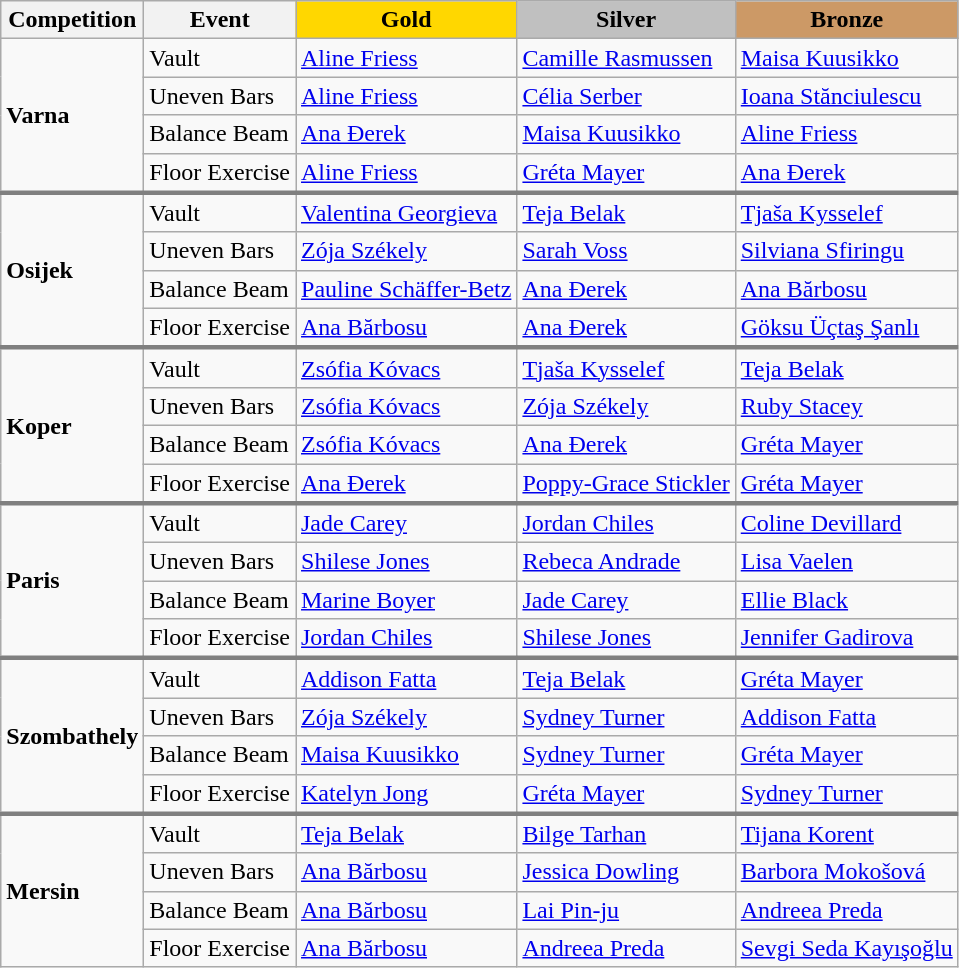<table class="wikitable">
<tr>
<th>Competition</th>
<th>Event</th>
<th style="background-color:gold;">Gold</th>
<th style="background-color:silver;">Silver</th>
<th style="background-color:#c96;">Bronze</th>
</tr>
<tr>
<td rowspan=4><strong>Varna</strong></td>
<td>Vault</td>
<td> <a href='#'>Aline Friess</a></td>
<td> <a href='#'>Camille Rasmussen</a></td>
<td> <a href='#'>Maisa Kuusikko</a></td>
</tr>
<tr>
<td>Uneven Bars</td>
<td> <a href='#'>Aline Friess</a></td>
<td> <a href='#'>Célia Serber</a></td>
<td> <a href='#'>Ioana Stănciulescu</a></td>
</tr>
<tr>
<td>Balance Beam</td>
<td> <a href='#'>Ana Đerek</a></td>
<td> <a href='#'>Maisa Kuusikko</a></td>
<td> <a href='#'>Aline Friess</a></td>
</tr>
<tr>
<td>Floor Exercise</td>
<td> <a href='#'>Aline Friess</a></td>
<td> <a href='#'>Gréta Mayer</a></td>
<td> <a href='#'>Ana Đerek</a></td>
</tr>
<tr style="border-top: 3px solid grey;">
<td rowspan=4><strong>Osijek</strong></td>
<td>Vault</td>
<td> <a href='#'>Valentina Georgieva</a></td>
<td> <a href='#'>Teja Belak</a></td>
<td> <a href='#'>Tjaša Kysselef</a></td>
</tr>
<tr>
<td>Uneven Bars</td>
<td> <a href='#'>Zója Székely</a></td>
<td> <a href='#'>Sarah Voss</a></td>
<td> <a href='#'>Silviana Sfiringu</a></td>
</tr>
<tr>
<td>Balance Beam</td>
<td> <a href='#'>Pauline Schäffer-Betz</a></td>
<td> <a href='#'>Ana Đerek</a></td>
<td> <a href='#'>Ana Bărbosu</a></td>
</tr>
<tr>
<td>Floor Exercise</td>
<td> <a href='#'>Ana Bărbosu</a></td>
<td> <a href='#'>Ana Đerek</a></td>
<td> <a href='#'>Göksu Üçtaş Şanlı</a></td>
</tr>
<tr style="border-top: 3px solid grey;">
<td rowspan=4><strong>Koper</strong></td>
<td>Vault</td>
<td> <a href='#'>Zsófia Kóvacs</a></td>
<td> <a href='#'>Tjaša Kysselef</a></td>
<td> <a href='#'>Teja Belak</a></td>
</tr>
<tr>
<td>Uneven Bars</td>
<td> <a href='#'>Zsófia Kóvacs</a></td>
<td> <a href='#'>Zója Székely</a></td>
<td> <a href='#'>Ruby Stacey</a></td>
</tr>
<tr>
<td>Balance Beam</td>
<td> <a href='#'>Zsófia Kóvacs</a></td>
<td> <a href='#'>Ana Đerek</a></td>
<td> <a href='#'>Gréta Mayer</a></td>
</tr>
<tr>
<td>Floor Exercise</td>
<td> <a href='#'>Ana Đerek</a></td>
<td> <a href='#'>Poppy-Grace Stickler</a></td>
<td> <a href='#'>Gréta Mayer</a></td>
</tr>
<tr style="border-top: 3px solid grey;">
<td rowspan=4><strong>Paris</strong></td>
<td>Vault</td>
<td> <a href='#'>Jade Carey</a></td>
<td> <a href='#'>Jordan Chiles</a></td>
<td> <a href='#'>Coline Devillard</a></td>
</tr>
<tr>
<td>Uneven Bars</td>
<td> <a href='#'>Shilese Jones</a></td>
<td> <a href='#'>Rebeca Andrade</a></td>
<td> <a href='#'>Lisa Vaelen</a></td>
</tr>
<tr>
<td>Balance Beam</td>
<td> <a href='#'>Marine Boyer</a></td>
<td> <a href='#'>Jade Carey</a></td>
<td> <a href='#'>Ellie Black</a></td>
</tr>
<tr>
<td>Floor Exercise</td>
<td> <a href='#'>Jordan Chiles</a></td>
<td> <a href='#'>Shilese Jones</a></td>
<td> <a href='#'>Jennifer Gadirova</a></td>
</tr>
<tr style="border-top: 3px solid grey;">
<td rowspan=4><strong>Szombathely</strong></td>
<td>Vault</td>
<td> <a href='#'>Addison Fatta</a></td>
<td> <a href='#'>Teja Belak</a></td>
<td> <a href='#'>Gréta Mayer</a></td>
</tr>
<tr>
<td>Uneven Bars</td>
<td> <a href='#'>Zója Székely</a></td>
<td> <a href='#'>Sydney Turner</a></td>
<td> <a href='#'>Addison Fatta</a></td>
</tr>
<tr>
<td>Balance Beam</td>
<td> <a href='#'>Maisa Kuusikko</a></td>
<td> <a href='#'>Sydney Turner</a></td>
<td> <a href='#'>Gréta Mayer</a></td>
</tr>
<tr>
<td>Floor Exercise</td>
<td> <a href='#'>Katelyn Jong</a></td>
<td> <a href='#'>Gréta Mayer</a></td>
<td> <a href='#'>Sydney Turner</a></td>
</tr>
<tr style="border-top: 3px solid grey;">
<td rowspan=4><strong>Mersin</strong></td>
<td>Vault</td>
<td> <a href='#'>Teja Belak</a></td>
<td> <a href='#'>Bilge Tarhan</a></td>
<td> <a href='#'>Tijana Korent</a></td>
</tr>
<tr>
<td>Uneven Bars</td>
<td> <a href='#'>Ana Bărbosu</a></td>
<td> <a href='#'>Jessica Dowling</a></td>
<td> <a href='#'>Barbora Mokošová</a></td>
</tr>
<tr>
<td>Balance Beam</td>
<td> <a href='#'>Ana Bărbosu</a></td>
<td> <a href='#'>Lai Pin-ju</a></td>
<td> <a href='#'>Andreea Preda</a></td>
</tr>
<tr>
<td>Floor Exercise</td>
<td> <a href='#'>Ana Bărbosu</a></td>
<td> <a href='#'>Andreea Preda</a></td>
<td> <a href='#'>Sevgi Seda Kayışoğlu</a></td>
</tr>
</table>
